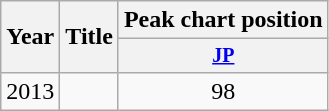<table class="wikitable">
<tr>
<th rowspan="2">Year</th>
<th rowspan="2">Title</th>
<th>Peak chart position</th>
</tr>
<tr style="font-size:smaller;">
<th><a href='#'>JP</a><br></th>
</tr>
<tr>
<td align="center">2013</td>
<td></td>
<td align="center">98</td>
</tr>
</table>
